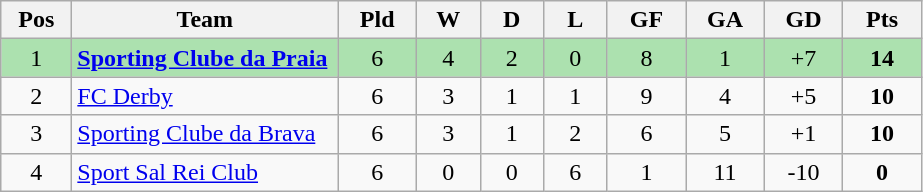<table class="wikitable" style="text-align: center;">
<tr>
<th style="width: 40px;">Pos</th>
<th style="width: 170px;">Team</th>
<th style="width: 45px;">Pld</th>
<th style="width: 35px;">W</th>
<th style="width: 35px;">D</th>
<th style="width: 35px;">L</th>
<th style="width: 45px;">GF</th>
<th style="width: 45px;">GA</th>
<th style="width: 45px;">GD</th>
<th style="width: 45px;">Pts</th>
</tr>
<tr style="background:#ACE1AF;">
<td>1</td>
<td style="text-align: left;"><strong><a href='#'>Sporting Clube da Praia</a></strong></td>
<td>6</td>
<td>4</td>
<td>2</td>
<td>0</td>
<td>8</td>
<td>1</td>
<td>+7</td>
<td><strong>14</strong></td>
</tr>
<tr>
<td>2</td>
<td style="text-align: left;"><a href='#'>FC Derby</a></td>
<td>6</td>
<td>3</td>
<td>1</td>
<td>1</td>
<td>9</td>
<td>4</td>
<td>+5</td>
<td><strong>10</strong></td>
</tr>
<tr>
<td>3</td>
<td style="text-align: left;"><a href='#'>Sporting Clube da Brava</a></td>
<td>6</td>
<td>3</td>
<td>1</td>
<td>2</td>
<td>6</td>
<td>5</td>
<td>+1</td>
<td><strong>10</strong></td>
</tr>
<tr>
<td>4</td>
<td style="text-align: left;"><a href='#'>Sport Sal Rei Club</a></td>
<td>6</td>
<td>0</td>
<td>0</td>
<td>6</td>
<td>1</td>
<td>11</td>
<td>-10</td>
<td><strong>0</strong></td>
</tr>
</table>
